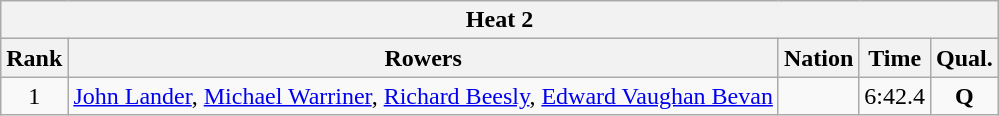<table class="wikitable" style="text-align:center">
<tr>
<th colspan=5 align=center><strong>Heat 2</strong></th>
</tr>
<tr>
<th>Rank</th>
<th>Rowers</th>
<th>Nation</th>
<th>Time</th>
<th>Qual.</th>
</tr>
<tr>
<td>1</td>
<td align=left><a href='#'>John Lander</a>, <a href='#'>Michael Warriner</a>, <a href='#'>Richard Beesly</a>, <a href='#'>Edward Vaughan Bevan</a></td>
<td align=left></td>
<td>6:42.4</td>
<td><strong>Q</strong></td>
</tr>
</table>
